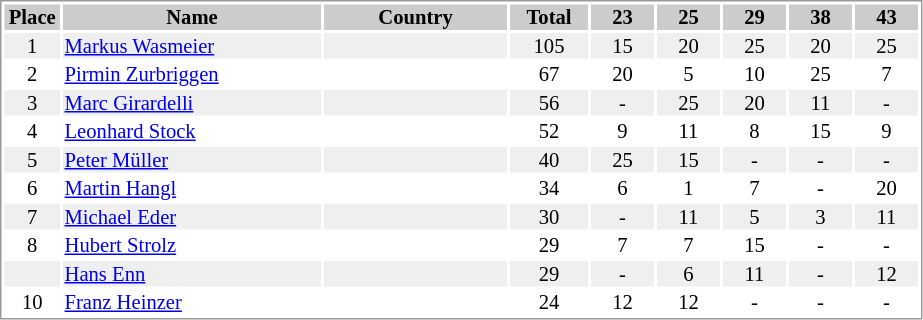<table border="0" style="border: 1px solid #999; background-color:#FFFFFF; text-align:center; font-size:86%; line-height:15px;">
<tr align="center" bgcolor="#CCCCCC">
<th width=35>Place</th>
<th width=170>Name</th>
<th width=120>Country</th>
<th width=50>Total</th>
<th width=40>23</th>
<th width=40>25</th>
<th width=40>29</th>
<th width=40>38</th>
<th width=40>43</th>
</tr>
<tr bgcolor="#EFEFEF">
<td>1</td>
<td align="left"><a href='#'>Markus Wasmeier</a></td>
<td align="left"></td>
<td>105</td>
<td>15</td>
<td>20</td>
<td>25</td>
<td>20</td>
<td>25</td>
</tr>
<tr>
<td>2</td>
<td align="left"><a href='#'>Pirmin Zurbriggen</a></td>
<td align="left"></td>
<td>67</td>
<td>20</td>
<td>5</td>
<td>10</td>
<td>25</td>
<td>7</td>
</tr>
<tr bgcolor="#EFEFEF">
<td>3</td>
<td align="left"><a href='#'>Marc Girardelli</a></td>
<td align="left"></td>
<td>56</td>
<td>-</td>
<td>25</td>
<td>20</td>
<td>11</td>
<td>-</td>
</tr>
<tr>
<td>4</td>
<td align="left"><a href='#'>Leonhard Stock</a></td>
<td align="left"></td>
<td>52</td>
<td>9</td>
<td>11</td>
<td>8</td>
<td>15</td>
<td>9</td>
</tr>
<tr bgcolor="#EFEFEF">
<td>5</td>
<td align="left"><a href='#'>Peter Müller</a></td>
<td align="left"></td>
<td>40</td>
<td>25</td>
<td>15</td>
<td>-</td>
<td>-</td>
<td>-</td>
</tr>
<tr>
<td>6</td>
<td align="left"><a href='#'>Martin Hangl</a></td>
<td align="left"></td>
<td>34</td>
<td>6</td>
<td>1</td>
<td>7</td>
<td>-</td>
<td>20</td>
</tr>
<tr bgcolor="#EFEFEF">
<td>7</td>
<td align="left"><a href='#'>Michael Eder</a></td>
<td align="left"></td>
<td>30</td>
<td>-</td>
<td>11</td>
<td>5</td>
<td>3</td>
<td>11</td>
</tr>
<tr>
<td>8</td>
<td align="left"><a href='#'>Hubert Strolz</a></td>
<td align="left"></td>
<td>29</td>
<td>7</td>
<td>7</td>
<td>15</td>
<td>-</td>
<td>-</td>
</tr>
<tr bgcolor="#EFEFEF">
<td></td>
<td align="left"><a href='#'>Hans Enn</a></td>
<td align="left"></td>
<td>29</td>
<td>-</td>
<td>6</td>
<td>11</td>
<td>-</td>
<td>12</td>
</tr>
<tr>
<td>10</td>
<td align="left"><a href='#'>Franz Heinzer</a></td>
<td align="left"></td>
<td>24</td>
<td>12</td>
<td>12</td>
<td>-</td>
<td>-</td>
<td>-</td>
</tr>
</table>
